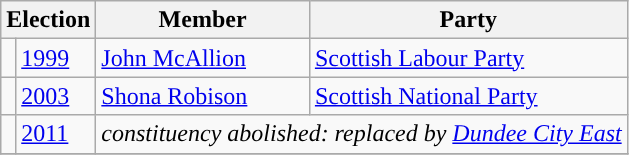<table class="wikitable">
<tr>
<th colspan="2">Election</th>
<th>Member</th>
<th>Party</th>
</tr>
<tr>
<td style="background-color: "></td>
<td><a href='#'>1999</a></td>
<td><a href='#'>John McAllion</a></td>
<td><a href='#'>Scottish Labour Party</a></td>
</tr>
<tr>
<td style="background-color: "></td>
<td><a href='#'>2003</a></td>
<td><a href='#'>Shona Robison</a></td>
<td><a href='#'>Scottish National Party</a></td>
</tr>
<tr>
<td style="background-color:"></td>
<td><a href='#'>2011</a></td>
<td colspan="3"><em>constituency abolished: replaced by <a href='#'>Dundee City East</a></em></td>
</tr>
<tr>
</tr>
</table>
